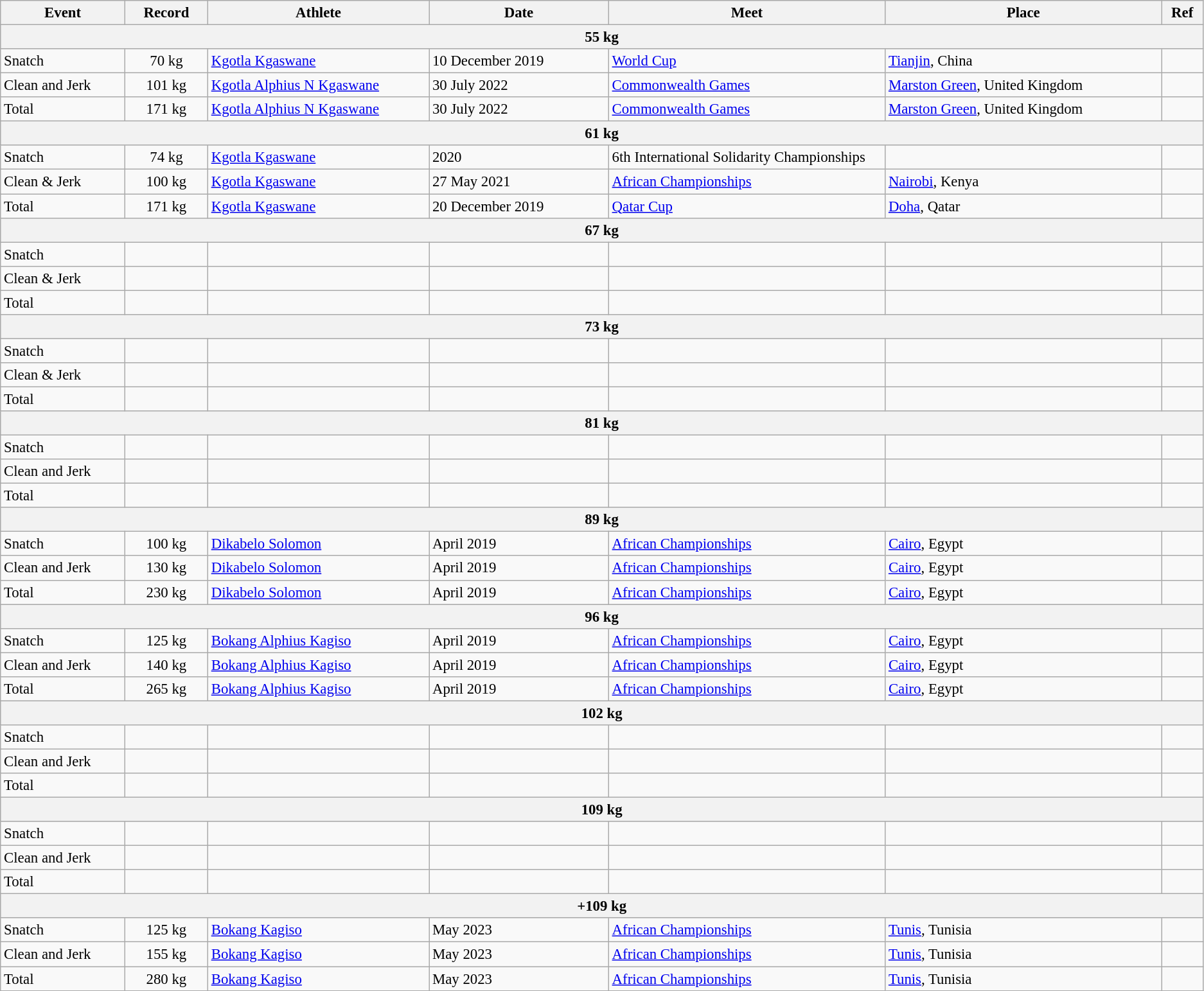<table class="wikitable" style="font-size:95%;">
<tr>
<th width=9%>Event</th>
<th width=6%>Record</th>
<th width=16%>Athlete</th>
<th width=13%>Date</th>
<th width=20%>Meet</th>
<th width=20%>Place</th>
<th width=3%>Ref</th>
</tr>
<tr bgcolor="#DDDDDD">
<th colspan="7">55 kg</th>
</tr>
<tr>
<td>Snatch</td>
<td align="center">70 kg</td>
<td><a href='#'>Kgotla Kgaswane</a></td>
<td>10 December 2019</td>
<td><a href='#'>World Cup</a></td>
<td><a href='#'>Tianjin</a>, China</td>
<td></td>
</tr>
<tr>
<td>Clean and Jerk</td>
<td align="center">101 kg</td>
<td><a href='#'>Kgotla Alphius N Kgaswane</a></td>
<td>30 July 2022</td>
<td><a href='#'>Commonwealth Games</a></td>
<td><a href='#'>Marston Green</a>, United Kingdom</td>
<td></td>
</tr>
<tr>
<td>Total</td>
<td align="center">171 kg</td>
<td><a href='#'>Kgotla Alphius N Kgaswane</a></td>
<td>30 July 2022</td>
<td><a href='#'>Commonwealth Games</a></td>
<td><a href='#'>Marston Green</a>, United Kingdom</td>
<td></td>
</tr>
<tr bgcolor="#DDDDDD">
<th colspan="7">61 kg</th>
</tr>
<tr>
<td>Snatch</td>
<td align="center">74 kg</td>
<td><a href='#'>Kgotla Kgaswane</a></td>
<td>2020</td>
<td>6th International Solidarity Championships</td>
<td></td>
<td></td>
</tr>
<tr>
<td>Clean & Jerk</td>
<td align="center">100 kg</td>
<td><a href='#'>Kgotla Kgaswane</a></td>
<td>27 May 2021</td>
<td><a href='#'>African Championships</a></td>
<td><a href='#'>Nairobi</a>, Kenya</td>
<td></td>
</tr>
<tr>
<td>Total</td>
<td align="center">171 kg</td>
<td><a href='#'>Kgotla Kgaswane</a></td>
<td>20 December 2019</td>
<td><a href='#'>Qatar Cup</a></td>
<td><a href='#'>Doha</a>, Qatar</td>
<td></td>
</tr>
<tr bgcolor="#DDDDDD">
<th colspan="7">67 kg</th>
</tr>
<tr>
<td>Snatch</td>
<td align="center"></td>
<td></td>
<td></td>
<td></td>
<td></td>
<td></td>
</tr>
<tr>
<td>Clean & Jerk</td>
<td align="center"></td>
<td></td>
<td></td>
<td></td>
<td></td>
<td></td>
</tr>
<tr>
<td>Total</td>
<td align="center"></td>
<td></td>
<td></td>
<td></td>
<td></td>
<td></td>
</tr>
<tr bgcolor="#DDDDDD">
<th colspan="7">73 kg</th>
</tr>
<tr>
<td>Snatch</td>
<td align="center"></td>
<td></td>
<td></td>
<td></td>
<td></td>
<td></td>
</tr>
<tr>
<td>Clean & Jerk</td>
<td align="center"></td>
<td></td>
<td></td>
<td></td>
<td></td>
<td></td>
</tr>
<tr>
<td>Total</td>
<td align="center"></td>
<td></td>
<td></td>
<td></td>
<td></td>
<td></td>
</tr>
<tr bgcolor="#DDDDDD">
<th colspan="7">81 kg</th>
</tr>
<tr>
<td>Snatch</td>
<td align="center"></td>
<td></td>
<td></td>
<td></td>
<td></td>
<td></td>
</tr>
<tr>
<td>Clean and Jerk</td>
<td align="center"></td>
<td></td>
<td></td>
<td></td>
<td></td>
<td></td>
</tr>
<tr>
<td>Total</td>
<td align="center"></td>
<td></td>
<td></td>
<td></td>
<td></td>
<td></td>
</tr>
<tr bgcolor="#DDDDDD">
<th colspan="7">89 kg</th>
</tr>
<tr>
<td>Snatch</td>
<td align="center">100 kg</td>
<td><a href='#'>Dikabelo Solomon</a></td>
<td>April 2019</td>
<td><a href='#'>African Championships</a></td>
<td><a href='#'>Cairo</a>, Egypt</td>
<td></td>
</tr>
<tr>
<td>Clean and Jerk</td>
<td align="center">130 kg</td>
<td><a href='#'>Dikabelo Solomon</a></td>
<td>April 2019</td>
<td><a href='#'>African Championships</a></td>
<td><a href='#'>Cairo</a>, Egypt</td>
<td></td>
</tr>
<tr>
<td>Total</td>
<td align="center">230 kg</td>
<td><a href='#'>Dikabelo Solomon</a></td>
<td>April 2019</td>
<td><a href='#'>African Championships</a></td>
<td><a href='#'>Cairo</a>, Egypt</td>
<td></td>
</tr>
<tr bgcolor="#DDDDDD">
<th colspan="7">96 kg</th>
</tr>
<tr>
<td>Snatch</td>
<td align="center">125 kg</td>
<td><a href='#'>Bokang Alphius Kagiso</a></td>
<td>April 2019</td>
<td><a href='#'>African Championships</a></td>
<td><a href='#'>Cairo</a>, Egypt</td>
<td></td>
</tr>
<tr>
<td>Clean and Jerk</td>
<td align="center">140 kg</td>
<td><a href='#'>Bokang Alphius Kagiso</a></td>
<td>April 2019</td>
<td><a href='#'>African Championships</a></td>
<td><a href='#'>Cairo</a>, Egypt</td>
<td></td>
</tr>
<tr>
<td>Total</td>
<td align="center">265 kg</td>
<td><a href='#'>Bokang Alphius Kagiso</a></td>
<td>April 2019</td>
<td><a href='#'>African Championships</a></td>
<td><a href='#'>Cairo</a>, Egypt</td>
<td></td>
</tr>
<tr bgcolor="#DDDDDD">
<th colspan="7">102 kg</th>
</tr>
<tr>
<td>Snatch</td>
<td align="center"></td>
<td></td>
<td></td>
<td></td>
<td></td>
<td></td>
</tr>
<tr>
<td>Clean and Jerk</td>
<td align="center"></td>
<td></td>
<td></td>
<td></td>
<td></td>
<td></td>
</tr>
<tr>
<td>Total</td>
<td align="center"></td>
<td></td>
<td></td>
<td></td>
<td></td>
<td></td>
</tr>
<tr bgcolor="#DDDDDD">
<th colspan="7">109 kg</th>
</tr>
<tr>
<td>Snatch</td>
<td align="center"></td>
<td></td>
<td></td>
<td></td>
<td></td>
<td></td>
</tr>
<tr>
<td>Clean and Jerk</td>
<td align="center"></td>
<td></td>
<td></td>
<td></td>
<td></td>
<td></td>
</tr>
<tr>
<td>Total</td>
<td align="center"></td>
<td></td>
<td></td>
<td></td>
<td></td>
<td></td>
</tr>
<tr bgcolor="#DDDDDD">
<th colspan="7">+109 kg</th>
</tr>
<tr>
<td>Snatch</td>
<td align="center">125 kg</td>
<td><a href='#'>Bokang Kagiso</a></td>
<td>May 2023</td>
<td><a href='#'>African Championships</a></td>
<td><a href='#'>Tunis</a>, Tunisia</td>
<td></td>
</tr>
<tr>
<td>Clean and Jerk</td>
<td align="center">155 kg</td>
<td><a href='#'>Bokang Kagiso</a></td>
<td>May 2023</td>
<td><a href='#'>African Championships</a></td>
<td><a href='#'>Tunis</a>, Tunisia</td>
<td></td>
</tr>
<tr>
<td>Total</td>
<td align="center">280 kg</td>
<td><a href='#'>Bokang Kagiso</a></td>
<td>May 2023</td>
<td><a href='#'>African Championships</a></td>
<td><a href='#'>Tunis</a>, Tunisia</td>
<td></td>
</tr>
</table>
